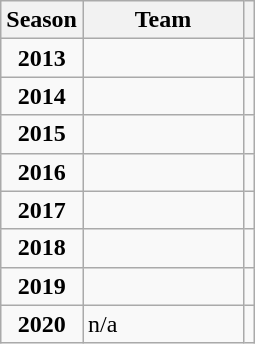<table class="wikitable sortable" style="font-size:100%; text-align:center;">
<tr>
<th>Season</th>
<th width=100>Team</th>
<th></th>
</tr>
<tr>
<td><strong>2013</strong></td>
<td align=left></td>
<td></td>
</tr>
<tr>
<td><strong>2014</strong></td>
<td align=left></td>
<td></td>
</tr>
<tr>
<td><strong>2015</strong></td>
<td align=left></td>
<td></td>
</tr>
<tr>
<td><strong>2016</strong></td>
<td align=left></td>
<td></td>
</tr>
<tr>
<td><strong>2017</strong></td>
<td align=left></td>
<td></td>
</tr>
<tr>
<td><strong>2018</strong></td>
<td align=left></td>
<td></td>
</tr>
<tr>
<td><strong>2019</strong></td>
<td align=left></td>
<td></td>
</tr>
<tr>
<td><strong>2020</strong></td>
<td align=left>n/a</td>
<td></td>
</tr>
</table>
